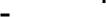<table style="margin:auto">
<tr>
<td style="text-align: center;"><br><table border="0">
<tr>
<td> </td>
</tr>
<tr>
<td colspan=4 style="border-top:2px solid black;"></td>
</tr>
<tr>
<td colspan=4 align="center"></td>
</tr>
</table>
</td>
<td width="50"></td>
<td style="text-align: center;"><br><table border="0">
<tr>
<td></td>
</tr>
<tr>
<td style="border-top:2px solid black;"></td>
</tr>
<tr>
<td></td>
</tr>
</table>
</td>
</tr>
</table>
